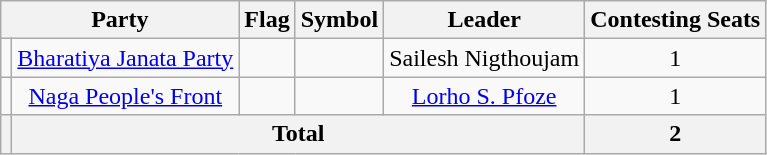<table class="wikitable" style="text-align:center">
<tr>
<th colspan="2">Party</th>
<th>Flag</th>
<th>Symbol</th>
<th>Leader</th>
<th>Contesting Seats</th>
</tr>
<tr>
<td></td>
<td><a href='#'>Bharatiya Janata Party</a></td>
<td></td>
<td></td>
<td>Sailesh Nigthoujam</td>
<td>1</td>
</tr>
<tr>
<td></td>
<td><a href='#'>Naga People's Front</a></td>
<td></td>
<td></td>
<td><a href='#'>Lorho S. Pfoze</a></td>
<td>1</td>
</tr>
<tr>
<th></th>
<th colspan="4">Total</th>
<th>2</th>
</tr>
</table>
